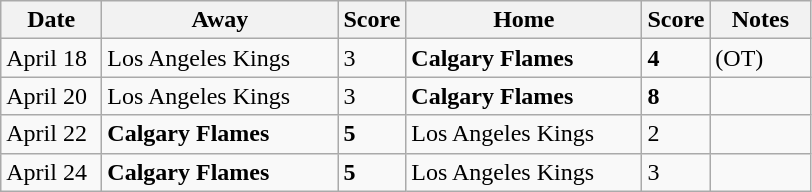<table class="wikitable">
<tr>
<th bgcolor="#DDDDFF" width="60">Date</th>
<th bgcolor="#DDDDFF" width="150">Away</th>
<th bgcolor="#DDDDFF" width="5">Score</th>
<th bgcolor="#DDDDFF" width="150">Home</th>
<th bgcolor="#DDDDFF" width="5">Score</th>
<th bgcolor="#DDDDFF" width="60">Notes</th>
</tr>
<tr>
<td>April 18</td>
<td>Los Angeles Kings</td>
<td>3</td>
<td><strong>Calgary Flames</strong></td>
<td><strong>4</strong></td>
<td>(OT)</td>
</tr>
<tr>
<td>April 20</td>
<td>Los Angeles Kings</td>
<td>3</td>
<td><strong>Calgary Flames</strong></td>
<td><strong>8</strong></td>
<td></td>
</tr>
<tr>
<td>April 22</td>
<td><strong>Calgary Flames</strong></td>
<td><strong>5</strong></td>
<td>Los Angeles Kings</td>
<td>2</td>
<td></td>
</tr>
<tr>
<td>April 24</td>
<td><strong>Calgary Flames</strong></td>
<td><strong>5</strong></td>
<td>Los Angeles Kings</td>
<td>3</td>
<td></td>
</tr>
</table>
